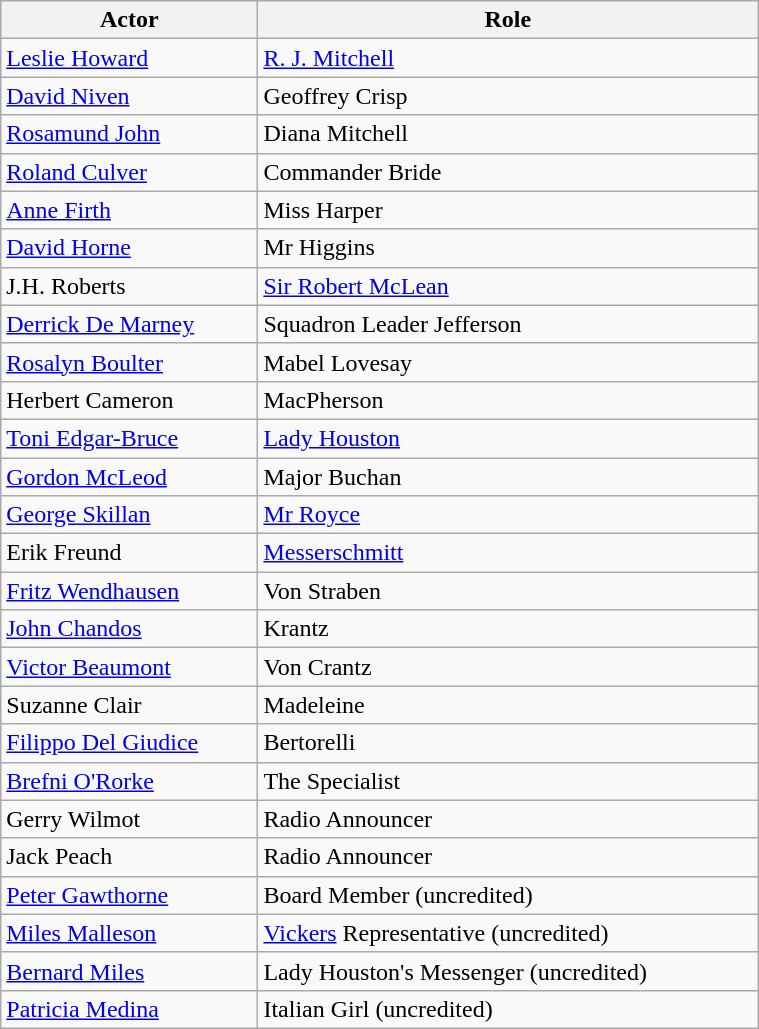<table class="wikitable" style="width:40%;">
<tr ">
<th>Actor</th>
<th>Role</th>
</tr>
<tr>
<td><a href='#'>Leslie Howard</a></td>
<td><a href='#'>R. J. Mitchell</a></td>
</tr>
<tr>
<td><a href='#'>David Niven</a></td>
<td>Geoffrey Crisp</td>
</tr>
<tr>
<td><a href='#'>Rosamund John</a></td>
<td>Diana Mitchell</td>
</tr>
<tr>
<td><a href='#'>Roland Culver</a></td>
<td>Commander Bride</td>
</tr>
<tr>
<td><a href='#'>Anne Firth</a></td>
<td>Miss Harper</td>
</tr>
<tr>
<td><a href='#'>David Horne</a></td>
<td>Mr Higgins</td>
</tr>
<tr>
<td>J.H. Roberts</td>
<td><a href='#'>Sir Robert McLean</a></td>
</tr>
<tr>
<td><a href='#'>Derrick De Marney</a></td>
<td>Squadron Leader Jefferson</td>
</tr>
<tr>
<td><a href='#'>Rosalyn Boulter</a></td>
<td>Mabel Lovesay</td>
</tr>
<tr>
<td>Herbert Cameron</td>
<td>MacPherson</td>
</tr>
<tr>
<td><a href='#'>Toni Edgar-Bruce</a></td>
<td><a href='#'>Lady Houston</a></td>
</tr>
<tr>
<td><a href='#'>Gordon McLeod</a></td>
<td>Major Buchan</td>
</tr>
<tr>
<td><a href='#'>George Skillan</a></td>
<td><a href='#'>Mr Royce</a></td>
</tr>
<tr>
<td>Erik Freund</td>
<td><a href='#'>Messerschmitt</a></td>
</tr>
<tr>
<td><a href='#'>Fritz Wendhausen</a></td>
<td>Von Straben</td>
</tr>
<tr>
<td><a href='#'>John Chandos</a></td>
<td>Krantz</td>
</tr>
<tr>
<td><a href='#'>Victor Beaumont</a></td>
<td>Von Crantz</td>
</tr>
<tr>
<td>Suzanne Clair</td>
<td>Madeleine</td>
</tr>
<tr>
<td><a href='#'>Filippo Del Giudice</a></td>
<td>Bertorelli</td>
</tr>
<tr>
<td><a href='#'>Brefni O'Rorke</a></td>
<td>The Specialist</td>
</tr>
<tr>
<td>Gerry Wilmot</td>
<td>Radio Announcer</td>
</tr>
<tr>
<td>Jack Peach</td>
<td>Radio Announcer</td>
</tr>
<tr>
<td><a href='#'>Peter Gawthorne</a></td>
<td>Board Member (uncredited)</td>
</tr>
<tr>
<td><a href='#'>Miles Malleson</a></td>
<td><a href='#'>Vickers</a> Representative (uncredited)</td>
</tr>
<tr>
<td><a href='#'>Bernard Miles</a></td>
<td>Lady Houston's Messenger (uncredited)</td>
</tr>
<tr>
<td><a href='#'>Patricia Medina</a></td>
<td>Italian Girl (uncredited)</td>
</tr>
</table>
